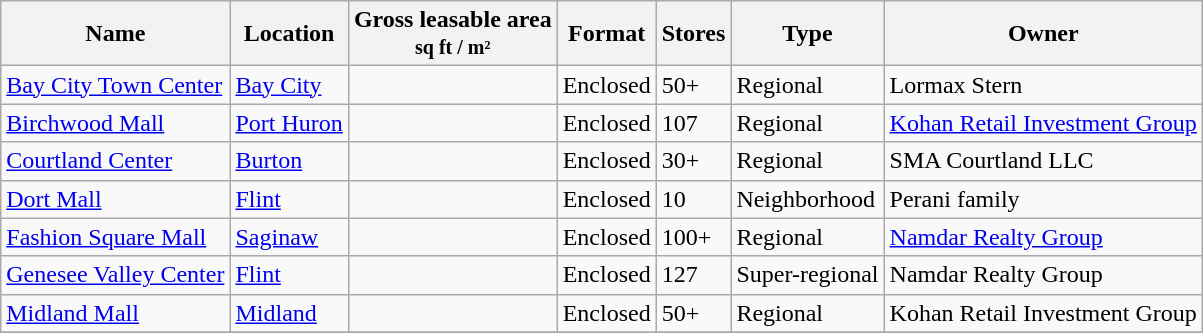<table class="wikitable sortable">
<tr>
<th>Name</th>
<th>Location</th>
<th class="unsortable">Gross leasable area<br><small>sq ft / m²</small></th>
<th class="unsortable">Format</th>
<th>Stores</th>
<th class="unsortable">Type</th>
<th class="unsortable">Owner</th>
</tr>
<tr>
<td><a href='#'>Bay City Town Center</a></td>
<td><a href='#'>Bay City</a></td>
<td></td>
<td>Enclosed</td>
<td>50+</td>
<td>Regional</td>
<td>Lormax Stern</td>
</tr>
<tr>
<td><a href='#'>Birchwood Mall</a></td>
<td><a href='#'>Port Huron</a></td>
<td></td>
<td>Enclosed</td>
<td>107</td>
<td>Regional</td>
<td><a href='#'>Kohan Retail Investment Group</a></td>
</tr>
<tr>
<td><a href='#'>Courtland Center</a></td>
<td><a href='#'>Burton</a></td>
<td></td>
<td>Enclosed</td>
<td>30+</td>
<td>Regional</td>
<td>SMA Courtland LLC</td>
</tr>
<tr>
<td><a href='#'>Dort Mall</a></td>
<td><a href='#'>Flint</a></td>
<td></td>
<td>Enclosed</td>
<td>10</td>
<td>Neighborhood</td>
<td>Perani family</td>
</tr>
<tr>
<td><a href='#'>Fashion Square Mall</a></td>
<td><a href='#'>Saginaw</a></td>
<td></td>
<td>Enclosed</td>
<td>100+</td>
<td>Regional</td>
<td><a href='#'>Namdar Realty Group</a></td>
</tr>
<tr>
<td><a href='#'>Genesee Valley Center</a></td>
<td><a href='#'>Flint</a></td>
<td></td>
<td>Enclosed</td>
<td>127</td>
<td>Super-regional</td>
<td>Namdar Realty Group</td>
</tr>
<tr>
<td><a href='#'>Midland Mall</a></td>
<td><a href='#'>Midland</a></td>
<td></td>
<td>Enclosed</td>
<td>50+</td>
<td>Regional</td>
<td>Kohan Retail Investment Group</td>
</tr>
<tr>
</tr>
</table>
